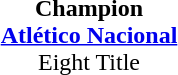<table cellspacing=0 width=100%>
<tr>
<td align=center><br><br></td>
</tr>
<tr>
<td align=center><strong>Champion<br><a href='#'>Atlético Nacional</a></strong><br>Eight Title</td>
</tr>
</table>
